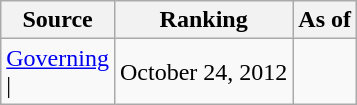<table class="wikitable" style="text-align:center">
<tr>
<th>Source</th>
<th>Ranking</th>
<th>As of</th>
</tr>
<tr>
<td align=left><a href='#'>Governing</a><br>| </td>
<td>October 24, 2012</td>
</tr>
</table>
